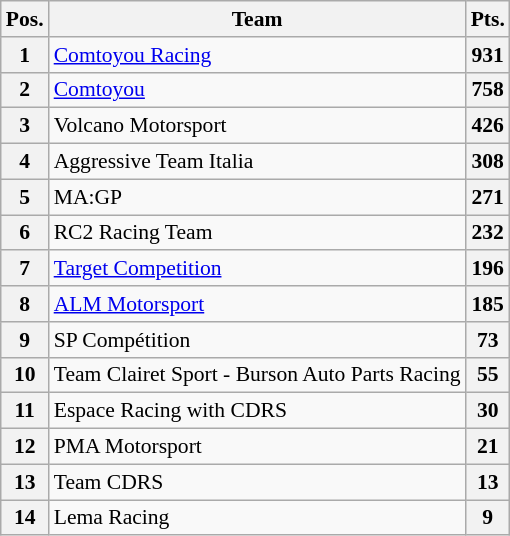<table class="wikitable" style="font-size:90%; text-align:center">
<tr>
<th>Pos.</th>
<th>Team</th>
<th>Pts.</th>
</tr>
<tr>
<th>1</th>
<td align="left"> <a href='#'>Comtoyou Racing</a></td>
<th>931</th>
</tr>
<tr>
<th>2</th>
<td align="left"> <a href='#'>Comtoyou</a></td>
<th>758</th>
</tr>
<tr>
<th>3</th>
<td align="left"> Volcano Motorsport</td>
<th>426</th>
</tr>
<tr>
<th>4</th>
<td align="left"> Aggressive Team Italia</td>
<th>308</th>
</tr>
<tr>
<th>5</th>
<td align="left"> MA:GP</td>
<th>271</th>
</tr>
<tr>
<th>6</th>
<td align="left"> RC2 Racing Team</td>
<th>232</th>
</tr>
<tr>
<th>7</th>
<td align="left"> <a href='#'>Target Competition</a></td>
<th>196</th>
</tr>
<tr>
<th>8</th>
<td align="left"> <a href='#'>ALM Motorsport</a></td>
<th>185</th>
</tr>
<tr>
<th>9</th>
<td align="left"> SP Compétition</td>
<th>73</th>
</tr>
<tr>
<th>10</th>
<td align="left"> Team Clairet Sport - Burson Auto Parts Racing</td>
<th>55</th>
</tr>
<tr>
<th>11</th>
<td align="left"> Espace Racing with CDRS</td>
<th>30</th>
</tr>
<tr>
<th>12</th>
<td align="left"> PMA Motorsport</td>
<th>21</th>
</tr>
<tr>
<th>13</th>
<td align="left"> Team CDRS</td>
<th>13</th>
</tr>
<tr>
<th>14</th>
<td align="left"> Lema Racing</td>
<th>9</th>
</tr>
</table>
